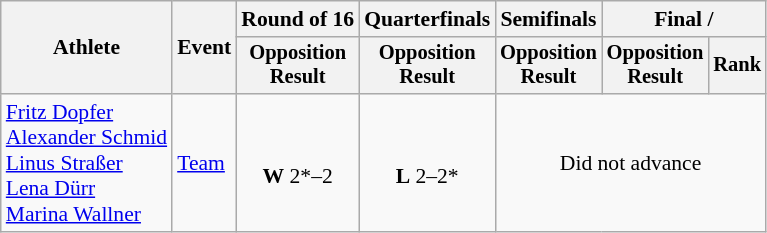<table class="wikitable" style="font-size:90%">
<tr>
<th rowspan="2">Athlete</th>
<th rowspan="2">Event</th>
<th>Round of 16</th>
<th>Quarterfinals</th>
<th>Semifinals</th>
<th colspan=2>Final / </th>
</tr>
<tr style="font-size:95%">
<th>Opposition<br>Result</th>
<th>Opposition<br>Result</th>
<th>Opposition<br>Result</th>
<th>Opposition<br>Result</th>
<th>Rank</th>
</tr>
<tr align=center>
<td align=left><a href='#'>Fritz Dopfer</a><br><a href='#'>Alexander Schmid</a><br><a href='#'>Linus Straßer</a><br><a href='#'>Lena Dürr</a><br><a href='#'>Marina Wallner</a></td>
<td align=left><a href='#'>Team</a></td>
<td><br><strong>W</strong> 2*–2</td>
<td><br><strong>L</strong> 2–2*</td>
<td colspan=3>Did not advance</td>
</tr>
</table>
